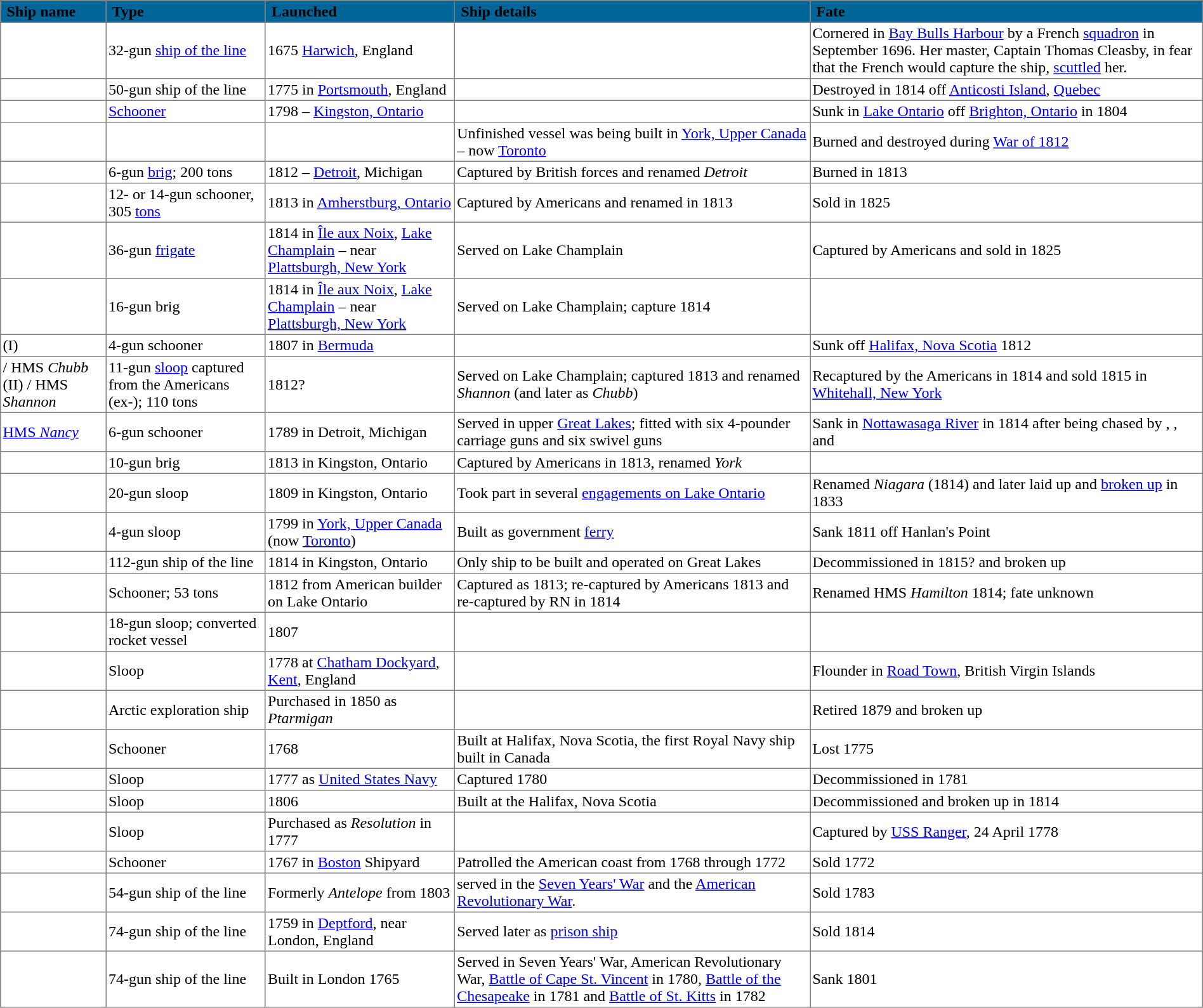<table border="1" cellspacing="1" cellpadding="2" style="border-collapse: collapse;">
<tr ---- bgcolor=#006699>
<td><strong><span> Ship name</span></strong></td>
<td><strong><span> Type</span></strong></td>
<td><strong><span> Launched</span></strong></td>
<td><strong><span> Ship details</span></strong></td>
<td><strong><span> Fate</span></strong></td>
</tr>
<tr>
<td></td>
<td>32-gun <a href='#'>ship of the line</a></td>
<td>1675 <a href='#'>Harwich</a>, England</td>
<td></td>
<td>Cornered in <a href='#'>Bay Bulls Harbour</a> by a French <a href='#'>squadron</a> in September 1696. Her master, Captain Thomas Cleasby, in fear that the French would capture the ship, <a href='#'>scuttled</a> her.</td>
</tr>
<tr>
<td></td>
<td>50-gun ship of the line</td>
<td>1775 in <a href='#'>Portsmouth</a>, England</td>
<td></td>
<td>Destroyed in 1814 off <a href='#'>Anticosti Island</a>, <a href='#'>Quebec</a></td>
</tr>
<tr>
<td></td>
<td><a href='#'>Schooner</a></td>
<td>1798 – <a href='#'>Kingston, Ontario</a></td>
<td></td>
<td>Sunk in <a href='#'>Lake Ontario</a> off <a href='#'>Brighton, Ontario</a> in 1804</td>
</tr>
<tr>
<td></td>
<td></td>
<td></td>
<td>Unfinished vessel was being built in <a href='#'>York, Upper Canada</a> – now <a href='#'>Toronto</a></td>
<td>Burned and destroyed during <a href='#'>War of 1812</a></td>
</tr>
<tr>
<td></td>
<td>6-gun <a href='#'>brig</a>; 200 tons</td>
<td>1812 – <a href='#'>Detroit</a>, Michigan</td>
<td>Captured by British forces and renamed <em>Detroit</em></td>
<td>Burned in 1813</td>
</tr>
<tr>
<td></td>
<td>12- or 14-gun schooner, 305 <a href='#'>tons</a></td>
<td>1813 in <a href='#'>Amherstburg, Ontario</a></td>
<td>Captured by Americans and renamed  in 1813</td>
<td>Sold in 1825</td>
</tr>
<tr>
<td></td>
<td>36-gun <a href='#'>frigate</a></td>
<td>1814 in <a href='#'>Île aux Noix</a>, <a href='#'>Lake Champlain</a> – near <a href='#'>Plattsburgh, New York</a></td>
<td>Served on Lake Champlain</td>
<td>Captured by Americans and sold in 1825</td>
</tr>
<tr>
<td></td>
<td>16-gun brig</td>
<td>1814 in <a href='#'>Île aux Noix</a>, <a href='#'>Lake Champlain</a> – near <a href='#'>Plattsburgh, New York</a></td>
<td>Served on Lake Champlain; capture 1814</td>
<td></td>
</tr>
<tr>
<td> (I)</td>
<td>4-gun schooner</td>
<td>1807 in <a href='#'>Bermuda</a></td>
<td></td>
<td>Sunk off <a href='#'>Halifax, Nova Scotia</a> 1812</td>
</tr>
<tr>
<td> / HMS <em>Chubb</em> (II) / HMS <em>Shannon</em></td>
<td>11-gun <a href='#'>sloop</a> captured from the Americans (ex-); 110 tons</td>
<td>1812?</td>
<td>Served on Lake Champlain; captured 1813 and renamed <em>Shannon</em> (and later as <em>Chubb</em>)</td>
<td>Recaptured by the Americans in 1814 and sold 1815 in <a href='#'>Whitehall, New York</a></td>
</tr>
<tr>
<td><a href='#'>HMS <em>Nancy</em></a></td>
<td>6-gun schooner</td>
<td>1789 in Detroit, Michigan</td>
<td>Served in upper <a href='#'>Great Lakes</a>; fitted with six 4-pounder carriage guns and six swivel guns</td>
<td>Sank in <a href='#'>Nottawasaga River</a> in 1814 after being chased by , , and </td>
</tr>
<tr>
<td></td>
<td>10-gun brig</td>
<td>1813 in Kingston, Ontario</td>
<td>Captured by Americans in 1813, renamed <em>York</em></td>
<td></td>
</tr>
<tr>
<td></td>
<td>20-gun sloop</td>
<td>1809 in Kingston, Ontario</td>
<td>Took part in several <a href='#'>engagements on Lake Ontario</a></td>
<td>Renamed <em>Niagara</em> (1814) and later laid up and <a href='#'>broken up</a> in 1833</td>
</tr>
<tr>
<td></td>
<td>4-gun sloop</td>
<td>1799 in <a href='#'>York, Upper Canada</a> (now <a href='#'>Toronto</a>)</td>
<td>Built as government <a href='#'>ferry</a></td>
<td>Sank 1811 off Hanlan's Point</td>
</tr>
<tr>
<td></td>
<td>112-gun ship of the line</td>
<td>1814 in Kingston, Ontario</td>
<td>Only ship to be built and operated on Great Lakes</td>
<td>Decommissioned in 1815? and broken up</td>
</tr>
<tr>
<td></td>
<td>Schooner; 53 tons</td>
<td>1812 from American builder on Lake Ontario</td>
<td>Captured as  1813; re-captured by Americans 1813 and re-captured by RN in 1814</td>
<td>Renamed HMS <em>Hamilton</em> 1814; fate unknown</td>
</tr>
<tr>
<td></td>
<td>18-gun sloop; converted rocket vessel</td>
<td>1807</td>
<td></td>
<td></td>
</tr>
<tr>
<td></td>
<td>Sloop</td>
<td>1778 at <a href='#'>Chatham Dockyard</a>, <a href='#'>Kent</a>, England</td>
<td></td>
<td>Flounder in <a href='#'>Road Town</a>, British Virgin Islands</td>
</tr>
<tr>
<td></td>
<td>Arctic exploration ship</td>
<td>Purchased in 1850 as <em>Ptarmigan</em></td>
<td></td>
<td>Retired 1879 and broken up</td>
</tr>
<tr>
<td></td>
<td>Schooner</td>
<td>1768</td>
<td>Built at Halifax, Nova Scotia, the first Royal Navy ship built in Canada</td>
<td>Lost 1775</td>
</tr>
<tr>
<td></td>
<td>Sloop</td>
<td>1777 as <a href='#'>United States Navy</a> </td>
<td>Captured 1780</td>
<td>Decommissioned in 1781</td>
</tr>
<tr>
<td></td>
<td>Sloop</td>
<td>1806</td>
<td>Built at the Halifax, Nova Scotia</td>
<td>Decommissioned and broken up in 1814</td>
</tr>
<tr>
<td></td>
<td>Sloop</td>
<td>Purchased as <em>Resolution</em> in 1777</td>
<td></td>
<td>Captured by <a href='#'>USS Ranger</a>, 24 April 1778</td>
</tr>
<tr>
<td></td>
<td>Schooner</td>
<td>1767 in <a href='#'>Boston</a> Shipyard</td>
<td>Patrolled the American coast from 1768 through 1772</td>
<td>Sold 1772</td>
</tr>
<tr>
<td></td>
<td>54-gun ship of the line</td>
<td>Formerly <em>Antelope</em> from 1803</td>
<td>served in the <a href='#'>Seven Years' War</a> and the <a href='#'>American Revolutionary War</a>.</td>
<td>Sold 1783</td>
</tr>
<tr>
<td></td>
<td>74-gun ship of the line</td>
<td>1759 in <a href='#'>Deptford</a>, near London, England</td>
<td>Served later as <a href='#'>prison ship</a></td>
<td>Sold 1814</td>
</tr>
<tr>
<td></td>
<td>74-gun ship of the line</td>
<td>Built in London 1765</td>
<td>Served in Seven Years' War, American Revolutionary War, <a href='#'>Battle of Cape St. Vincent</a> in 1780, <a href='#'>Battle of the Chesapeake</a> in 1781 and <a href='#'>Battle of St. Kitts</a> in 1782</td>
<td>Sank 1801</td>
</tr>
</table>
